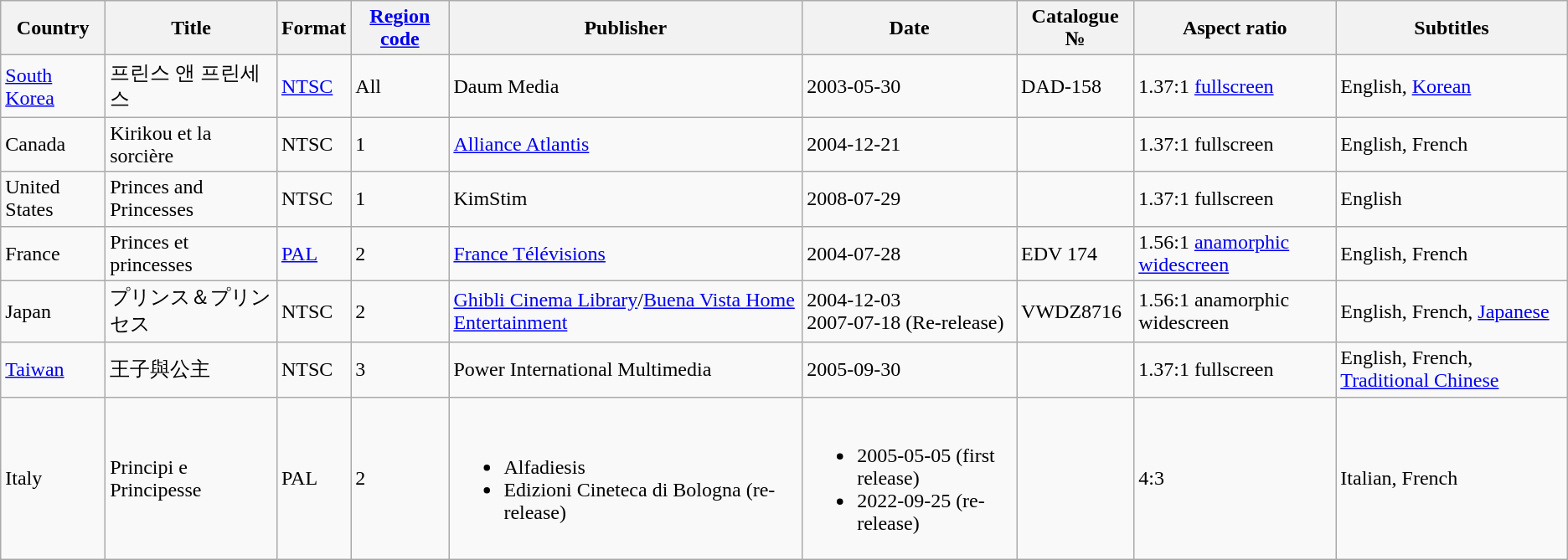<table class="wikitable">
<tr>
<th>Country</th>
<th>Title</th>
<th>Format</th>
<th><a href='#'>Region code</a></th>
<th>Publisher</th>
<th>Date</th>
<th>Catalogue №</th>
<th>Aspect ratio</th>
<th>Subtitles</th>
</tr>
<tr>
<td><a href='#'>South Korea</a></td>
<td>프린스 앤 프린세스</td>
<td><a href='#'>NTSC</a></td>
<td>All</td>
<td>Daum Media</td>
<td>2003-05-30</td>
<td>DAD-158</td>
<td>1.37:1 <a href='#'>fullscreen</a></td>
<td>English, <a href='#'>Korean</a></td>
</tr>
<tr>
<td>Canada</td>
<td>Kirikou et la sorcière</td>
<td>NTSC</td>
<td>1</td>
<td><a href='#'>Alliance Atlantis</a></td>
<td>2004-12-21</td>
<td></td>
<td>1.37:1 fullscreen</td>
<td>English, French</td>
</tr>
<tr>
<td>United States</td>
<td>Princes and Princesses</td>
<td>NTSC</td>
<td>1</td>
<td>KimStim</td>
<td>2008-07-29</td>
<td></td>
<td>1.37:1 fullscreen</td>
<td>English</td>
</tr>
<tr>
<td>France</td>
<td>Princes et princesses</td>
<td><a href='#'>PAL</a></td>
<td>2</td>
<td><a href='#'>France Télévisions</a></td>
<td>2004-07-28</td>
<td>EDV 174</td>
<td>1.56:1 <a href='#'>anamorphic widescreen</a></td>
<td>English, French</td>
</tr>
<tr>
<td>Japan</td>
<td>プリンス＆プリンセス</td>
<td>NTSC</td>
<td>2</td>
<td><a href='#'>Ghibli Cinema Library</a>/<a href='#'>Buena Vista Home Entertainment</a></td>
<td>2004-12-03<br>2007-07-18 (Re-release)</td>
<td>VWDZ8716</td>
<td>1.56:1 anamorphic widescreen</td>
<td>English, French, <a href='#'>Japanese</a></td>
</tr>
<tr>
<td><a href='#'>Taiwan</a></td>
<td>王子與公主</td>
<td>NTSC</td>
<td>3</td>
<td>Power International Multimedia</td>
<td>2005-09-30</td>
<td></td>
<td>1.37:1 fullscreen</td>
<td>English, French, <a href='#'>Traditional Chinese</a></td>
</tr>
<tr>
<td>Italy</td>
<td>Principi e Principesse</td>
<td>PAL</td>
<td>2</td>
<td><br><ul><li>Alfadiesis</li><li>Edizioni Cineteca di Bologna (re-release)</li></ul></td>
<td><br><ul><li>2005-05-05 (first release)</li><li>2022-09-25 (re-release)</li></ul></td>
<td></td>
<td>4:3</td>
<td>Italian, French</td>
</tr>
</table>
